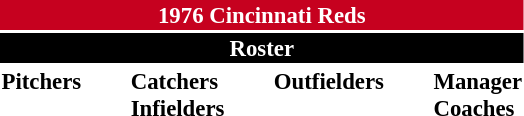<table class="toccolours" style="font-size: 95%;">
<tr>
<th colspan="10" style="background: #c6011f; color: white; text-align:center;">1976 Cincinnati Reds</th>
</tr>
<tr>
<td colspan="10" style="background: black; color: white; text-align:center;"><strong>Roster</strong></td>
</tr>
<tr>
<td valign="top"><strong>Pitchers</strong><br>











</td>
<td style="width:25px;"></td>
<td valign="top"><strong>Catchers</strong><br>


<strong>Infielders</strong>





</td>
<td style="width:25px;"></td>
<td valign="top"><strong>Outfielders</strong><br>





</td>
<td style="width:25px;"></td>
<td valign="top"><strong>Manager</strong><br>
<strong>Coaches</strong>



</td>
</tr>
</table>
